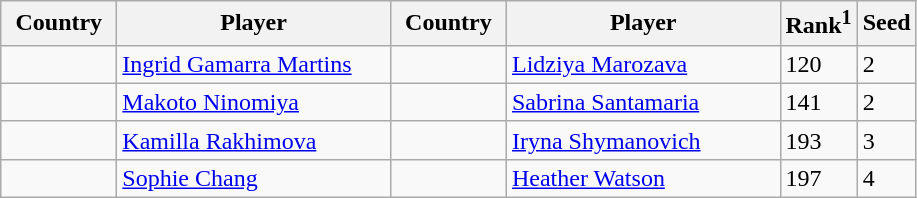<table class="sortable wikitable">
<tr>
<th width="70">Country</th>
<th width="175">Player</th>
<th width="70">Country</th>
<th width="175">Player</th>
<th>Rank<sup>1</sup></th>
<th>Seed</th>
</tr>
<tr>
<td></td>
<td><a href='#'>Ingrid Gamarra Martins</a></td>
<td></td>
<td><a href='#'>Lidziya Marozava</a></td>
<td>120</td>
<td>2</td>
</tr>
<tr>
<td></td>
<td><a href='#'>Makoto Ninomiya</a></td>
<td></td>
<td><a href='#'>Sabrina Santamaria</a></td>
<td>141</td>
<td>2</td>
</tr>
<tr>
<td></td>
<td><a href='#'>Kamilla Rakhimova</a></td>
<td></td>
<td><a href='#'>Iryna Shymanovich</a></td>
<td>193</td>
<td>3</td>
</tr>
<tr>
<td></td>
<td><a href='#'>Sophie Chang</a></td>
<td></td>
<td><a href='#'>Heather Watson</a></td>
<td>197</td>
<td>4</td>
</tr>
</table>
